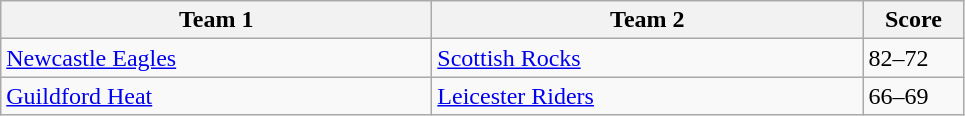<table class="wikitable" style="font-size: 100%">
<tr>
<th width=280>Team 1</th>
<th width=280>Team 2</th>
<th width=60>Score</th>
</tr>
<tr>
<td><a href='#'>Newcastle Eagles</a></td>
<td><a href='#'>Scottish Rocks</a></td>
<td>82–72</td>
</tr>
<tr>
<td><a href='#'>Guildford Heat</a></td>
<td><a href='#'>Leicester Riders</a></td>
<td>66–69</td>
</tr>
</table>
